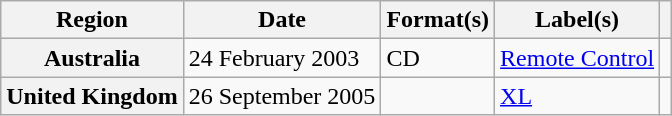<table class="wikitable plainrowheaders">
<tr>
<th scope="col">Region</th>
<th scope="col">Date</th>
<th scope="col">Format(s)</th>
<th scope="col">Label(s)</th>
<th scope="col"></th>
</tr>
<tr>
<th scope="row">Australia</th>
<td>24 February 2003</td>
<td>CD</td>
<td><a href='#'>Remote Control</a></td>
<td></td>
</tr>
<tr>
<th scope="row">United Kingdom</th>
<td>26 September 2005</td>
<td></td>
<td><a href='#'>XL</a></td>
<td></td>
</tr>
</table>
